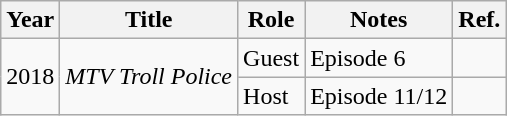<table class="wikitable sortable">
<tr>
<th scope="col">Year</th>
<th scope="col">Title</th>
<th scope="col">Role</th>
<th scope="col">Notes</th>
<th scope="col">Ref.</th>
</tr>
<tr>
<td rowspan="2">2018</td>
<td rowspan="2"><em>MTV Troll Police</em></td>
<td>Guest</td>
<td>Episode 6</td>
<td></td>
</tr>
<tr>
<td>Host</td>
<td>Episode 11/12</td>
<td></td>
</tr>
</table>
